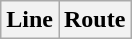<table class="wikitable">
<tr class="hintergrundfarbe6">
<th>Line</th>
<th>Route<br></th>
</tr>
</table>
